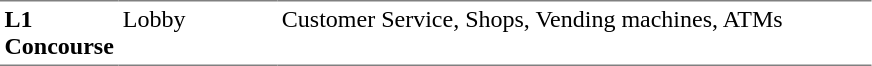<table table border=0 cellspacing=0 cellpadding=3>
<tr>
<td style="border-bottom:solid 1px gray; border-top:solid 1px gray;" valign=top width=50><strong>L1<br>Concourse</strong></td>
<td style="border-bottom:solid 1px gray; border-top:solid 1px gray;" valign=top width=100>Lobby</td>
<td style="border-bottom:solid 1px gray; border-top:solid 1px gray;" valign=top width=390>Customer Service, Shops, Vending machines, ATMs</td>
</tr>
</table>
